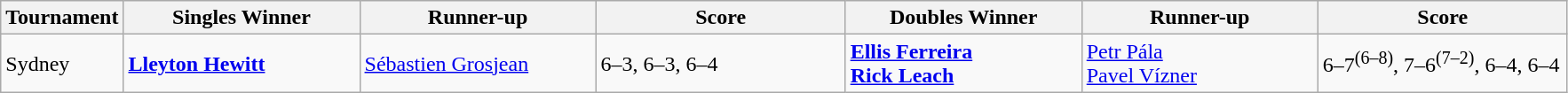<table class="wikitable">
<tr>
<th>Tournament</th>
<th width="170">Singles Winner</th>
<th width="170">Runner-up</th>
<th width="180">Score</th>
<th width="170">Doubles Winner</th>
<th width="170">Runner-up</th>
<th width="180">Score</th>
</tr>
<tr>
<td>Sydney</td>
<td> <strong><a href='#'>Lleyton Hewitt</a></strong></td>
<td> <a href='#'>Sébastien Grosjean</a></td>
<td>6–3, 6–3, 6–4</td>
<td> <strong><a href='#'>Ellis Ferreira</a></strong><br> <strong><a href='#'>Rick Leach</a></strong></td>
<td> <a href='#'>Petr Pála</a><br> <a href='#'>Pavel Vízner</a></td>
<td>6–7<sup>(6–8)</sup>, 7–6<sup>(7–2)</sup>, 6–4, 6–4</td>
</tr>
</table>
